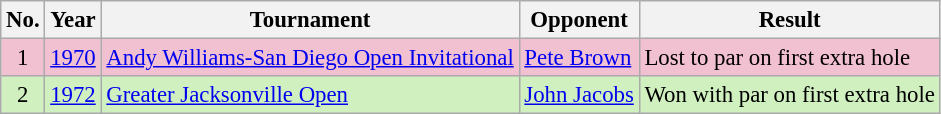<table class="wikitable" style="font-size:95%;">
<tr>
<th>No.</th>
<th>Year</th>
<th>Tournament</th>
<th>Opponent</th>
<th>Result</th>
</tr>
<tr style="background:#F2C1D1;">
<td align=center>1</td>
<td><a href='#'>1970</a></td>
<td><a href='#'>Andy Williams-San Diego Open Invitational</a></td>
<td> <a href='#'>Pete Brown</a></td>
<td>Lost to par on first extra hole</td>
</tr>
<tr style="background:#D0F0C0;">
<td align=center>2</td>
<td><a href='#'>1972</a></td>
<td><a href='#'>Greater Jacksonville Open</a></td>
<td> <a href='#'>John Jacobs</a></td>
<td>Won with par on first extra hole</td>
</tr>
</table>
